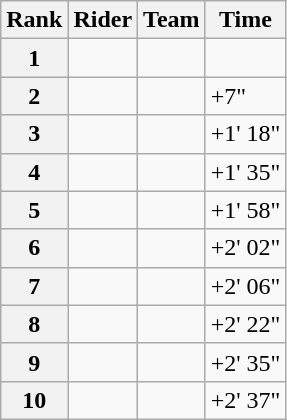<table class="wikitable">
<tr>
<th scope="col">Rank</th>
<th scope="col">Rider</th>
<th scope="col">Team</th>
<th scope="col">Time</th>
</tr>
<tr>
<th scope="row">1</th>
<td></td>
<td></td>
<td></td>
</tr>
<tr>
<th scope="row">2</th>
<td></td>
<td></td>
<td>+7"</td>
</tr>
<tr>
<th scope="row">3</th>
<td></td>
<td></td>
<td>+1' 18"</td>
</tr>
<tr>
<th scope="row">4</th>
<td></td>
<td></td>
<td>+1' 35"</td>
</tr>
<tr>
<th scope="row">5</th>
<td></td>
<td></td>
<td>+1' 58"</td>
</tr>
<tr>
<th>6</th>
<td></td>
<td></td>
<td>+2' 02"</td>
</tr>
<tr>
<th>7</th>
<td></td>
<td></td>
<td>+2' 06"</td>
</tr>
<tr>
<th>8</th>
<td></td>
<td></td>
<td>+2' 22"</td>
</tr>
<tr>
<th>9</th>
<td></td>
<td></td>
<td>+2' 35"</td>
</tr>
<tr>
<th>10</th>
<td></td>
<td></td>
<td>+2' 37"</td>
</tr>
</table>
